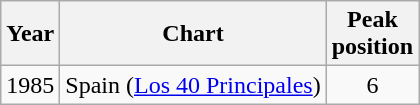<table class="wikitable">
<tr>
<th>Year</th>
<th>Chart</th>
<th>Peak<br>position</th>
</tr>
<tr>
<td align="center">1985</td>
<td align="left">Spain (<a href='#'>Los 40 Principales</a>)</td>
<td align="center">6</td>
</tr>
</table>
